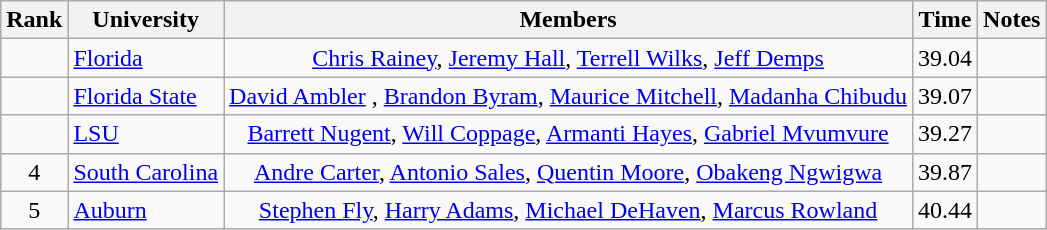<table class="wikitable sortable" style="text-align:center">
<tr>
<th>Rank</th>
<th>University</th>
<th>Members</th>
<th>Time</th>
<th>Notes</th>
</tr>
<tr>
<td></td>
<td align=left><a href='#'>Florida</a></td>
<td><a href='#'>Chris Rainey</a>, <a href='#'>Jeremy Hall</a>, <a href='#'>Terrell Wilks</a>, <a href='#'>Jeff Demps</a></td>
<td>39.04</td>
<td></td>
</tr>
<tr>
<td></td>
<td align=left><a href='#'>Florida State</a></td>
<td><a href='#'>David Ambler</a> , <a href='#'>Brandon Byram</a>, <a href='#'>Maurice Mitchell</a>, <a href='#'>Madanha Chibudu</a> </td>
<td>39.07</td>
<td></td>
</tr>
<tr>
<td></td>
<td align=left><a href='#'>LSU</a></td>
<td><a href='#'>Barrett Nugent</a>, <a href='#'>Will Coppage</a>, <a href='#'>Armanti Hayes</a>, <a href='#'>Gabriel Mvumvure</a> </td>
<td>39.27</td>
<td></td>
</tr>
<tr>
<td>4</td>
<td align=left><a href='#'>South Carolina</a></td>
<td><a href='#'>Andre Carter</a>, <a href='#'>Antonio Sales</a>, <a href='#'>Quentin Moore</a>, <a href='#'>Obakeng Ngwigwa</a> </td>
<td>39.87</td>
<td></td>
</tr>
<tr>
<td>5</td>
<td align=left><a href='#'>Auburn</a></td>
<td><a href='#'>Stephen Fly</a>, <a href='#'>Harry Adams</a>, <a href='#'>Michael DeHaven</a>, <a href='#'>Marcus Rowland</a></td>
<td>40.44</td>
<td></td>
</tr>
</table>
